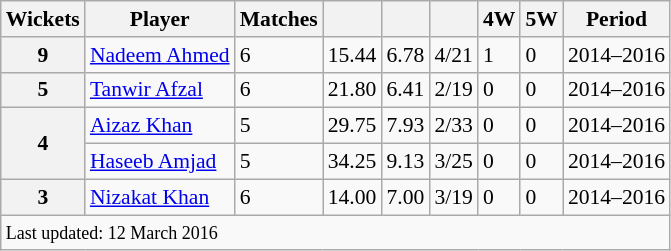<table class="wikitable" style="font-size: 90%">
<tr>
<th>Wickets</th>
<th>Player</th>
<th>Matches</th>
<th></th>
<th></th>
<th></th>
<th>4W</th>
<th>5W</th>
<th>Period</th>
</tr>
<tr>
<th>9</th>
<td><a href='#'>Nadeem Ahmed</a></td>
<td>6</td>
<td>15.44</td>
<td>6.78</td>
<td>4/21</td>
<td>1</td>
<td>0</td>
<td>2014–2016</td>
</tr>
<tr>
<th>5</th>
<td><a href='#'>Tanwir Afzal</a></td>
<td>6</td>
<td>21.80</td>
<td>6.41</td>
<td>2/19</td>
<td>0</td>
<td>0</td>
<td>2014–2016</td>
</tr>
<tr>
<th rowspan=2>4</th>
<td><a href='#'>Aizaz Khan</a></td>
<td>5</td>
<td>29.75</td>
<td>7.93</td>
<td>2/33</td>
<td>0</td>
<td>0</td>
<td>2014–2016</td>
</tr>
<tr>
<td><a href='#'>Haseeb Amjad</a></td>
<td>5</td>
<td>34.25</td>
<td>9.13</td>
<td>3/25</td>
<td>0</td>
<td>0</td>
<td>2014–2016</td>
</tr>
<tr>
<th>3</th>
<td><a href='#'>Nizakat Khan</a></td>
<td>6</td>
<td>14.00</td>
<td>7.00</td>
<td>3/19</td>
<td>0</td>
<td>0</td>
<td>2014–2016</td>
</tr>
<tr>
<td colspan="9"><small>Last updated: 12 March 2016</small></td>
</tr>
</table>
